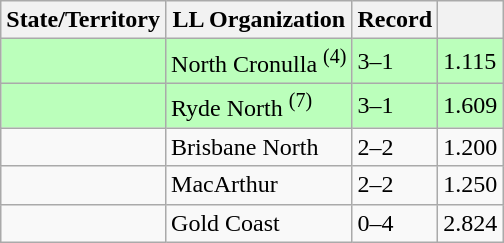<table class="wikitable">
<tr>
<th>State/Territory</th>
<th>LL Organization</th>
<th>Record</th>
<th></th>
</tr>
<tr bgcolor=#bbffbb>
<td><strong></strong></td>
<td>North Cronulla <sup>(4)</sup></td>
<td>3–1</td>
<td>1.115</td>
</tr>
<tr bgcolor=#bbffbb>
<td><strong></strong></td>
<td>Ryde North <sup>(7)</sup></td>
<td>3–1</td>
<td>1.609</td>
</tr>
<tr>
<td><strong></strong></td>
<td>Brisbane North</td>
<td>2–2</td>
<td>1.200</td>
</tr>
<tr>
<td><strong></strong></td>
<td>MacArthur</td>
<td>2–2</td>
<td>1.250</td>
</tr>
<tr>
<td><strong></strong></td>
<td>Gold Coast</td>
<td>0–4</td>
<td>2.824</td>
</tr>
</table>
